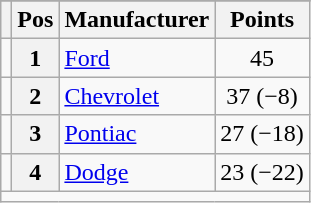<table class="wikitable">
<tr>
</tr>
<tr>
<th></th>
<th scope="col">Pos</th>
<th scope="col">Manufacturer</th>
<th scope="col">Points</th>
</tr>
<tr>
<td align="left"></td>
<th scope="row">1</th>
<td><a href='#'>Ford</a></td>
<td style="text-align:center;">45</td>
</tr>
<tr>
<td align="left"></td>
<th scope="row">2</th>
<td><a href='#'>Chevrolet</a></td>
<td style="text-align:center;">37 (−8)</td>
</tr>
<tr>
<td align="left"></td>
<th scope="row">3</th>
<td><a href='#'>Pontiac</a></td>
<td style="text-align:center;">27 (−18)</td>
</tr>
<tr>
<td align="left"></td>
<th scope="row">4</th>
<td><a href='#'>Dodge</a></td>
<td style="text-align:center;">23 (−22)</td>
</tr>
<tr class="sortbottom">
<td colspan="9"></td>
</tr>
</table>
